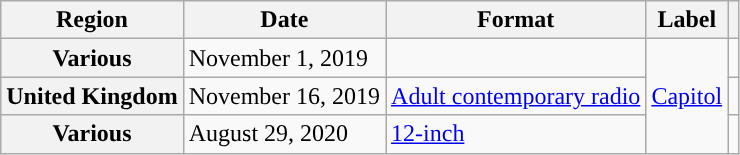<table class="wikitable plainrowheaders">
<tr>
<th scope="col">Region</th>
<th scope="col">Date</th>
<th scope="col">Format</th>
<th scope="col">Label</th>
<th scope="col"></th>
</tr>
<tr>
<th scope="row">Various</th>
<td>November 1, 2019</td>
<td></td>
<td rowspan="3'"><a href='#'>Capitol</a></td>
<td></td>
</tr>
<tr>
<th scope="row">United Kingdom</th>
<td>November 16, 2019</td>
<td><a href='#'>Adult contemporary radio</a></td>
<td></td>
</tr>
<tr>
<th scope="row">Various</th>
<td>August 29, 2020</td>
<td><a href='#'>12-inch</a></td>
<td></td>
</tr>
</table>
